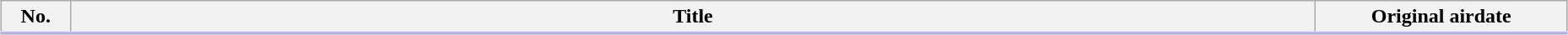<table class="wikitable" style="width:98%; margin:auto; background:#FFF;">
<tr style="border-bottom: 3px solid #CCF;">
<th style="width:3em;">No.</th>
<th>Title</th>
<th style="width:12em;">Original airdate</th>
</tr>
<tr>
</tr>
</table>
